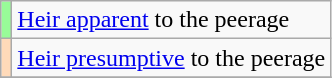<table class="wikitable">
<tr>
<td style="background:#98FB98; text-align:center"></td>
<td><a href='#'>Heir apparent</a> to the peerage</td>
</tr>
<tr>
<td style="background:#FFDAB9; text-align:center"></td>
<td><a href='#'>Heir presumptive</a> to the peerage</td>
</tr>
<tr>
</tr>
</table>
